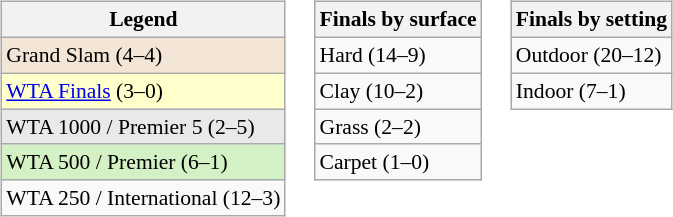<table>
<tr valign=top>
<td><br><table class="wikitable" style=font-size:90%>
<tr>
<th>Legend</th>
</tr>
<tr style=background:#f3e6d7>
<td>Grand Slam (4–4)</td>
</tr>
<tr style=background:#ffffcc>
<td><a href='#'>WTA Finals</a> (3–0)</td>
</tr>
<tr style=background:#e9e9e9>
<td>WTA 1000 / Premier 5 (2–5)</td>
</tr>
<tr style=background:#d4f1c5>
<td>WTA 500 / Premier (6–1)</td>
</tr>
<tr>
<td>WTA 250 / International (12–3)</td>
</tr>
</table>
</td>
<td><br><table class="wikitable" style=font-size:90%>
<tr>
<th>Finals by surface</th>
</tr>
<tr>
<td>Hard (14–9)</td>
</tr>
<tr>
<td>Clay (10–2)</td>
</tr>
<tr>
<td>Grass (2–2)</td>
</tr>
<tr>
<td>Carpet (1–0)</td>
</tr>
</table>
</td>
<td><br><table class="wikitable" style=font-size:90%>
<tr>
<th>Finals by setting</th>
</tr>
<tr>
<td>Outdoor (20–12)</td>
</tr>
<tr>
<td>Indoor (7–1)</td>
</tr>
</table>
</td>
</tr>
</table>
